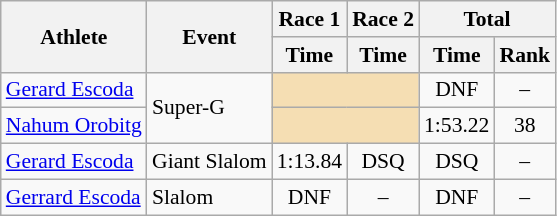<table class="wikitable" style="font-size:90%">
<tr>
<th rowspan="2">Athlete</th>
<th rowspan="2">Event</th>
<th>Race 1</th>
<th>Race 2</th>
<th colspan="2">Total</th>
</tr>
<tr>
<th>Time</th>
<th>Time</th>
<th>Time</th>
<th>Rank</th>
</tr>
<tr>
<td><a href='#'>Gerard Escoda</a></td>
<td rowspan="2">Super-G</td>
<td colspan="2" bgcolor="wheat"></td>
<td align="center">DNF</td>
<td align="center">–</td>
</tr>
<tr>
<td><a href='#'>Nahum Orobitg</a></td>
<td colspan="2" bgcolor="wheat"></td>
<td align="center">1:53.22</td>
<td align="center">38</td>
</tr>
<tr>
<td><a href='#'>Gerard Escoda</a></td>
<td>Giant Slalom</td>
<td align="center">1:13.84</td>
<td align="center">DSQ</td>
<td align="center">DSQ</td>
<td align="center">–</td>
</tr>
<tr>
<td><a href='#'>Gerrard Escoda</a></td>
<td>Slalom</td>
<td align="center">DNF</td>
<td align="center">–</td>
<td align="center">DNF</td>
<td align="center">–</td>
</tr>
</table>
